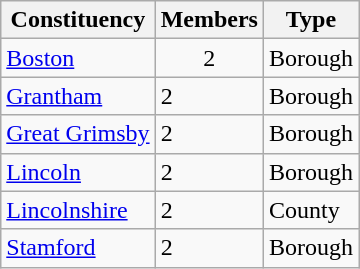<table class="wikitable sortable">
<tr>
<th>Constituency</th>
<th>Members</th>
<th>Type</th>
</tr>
<tr>
<td><a href='#'>Boston</a></td>
<td align="center">2</td>
<td>Borough</td>
</tr>
<tr>
<td><a href='#'>Grantham</a></td>
<td>2</td>
<td>Borough</td>
</tr>
<tr>
<td><a href='#'>Great Grimsby</a></td>
<td>2</td>
<td>Borough</td>
</tr>
<tr>
<td><a href='#'>Lincoln</a></td>
<td>2</td>
<td>Borough</td>
</tr>
<tr>
<td><a href='#'>Lincolnshire</a></td>
<td>2</td>
<td>County</td>
</tr>
<tr>
<td><a href='#'>Stamford</a></td>
<td>2</td>
<td>Borough</td>
</tr>
</table>
